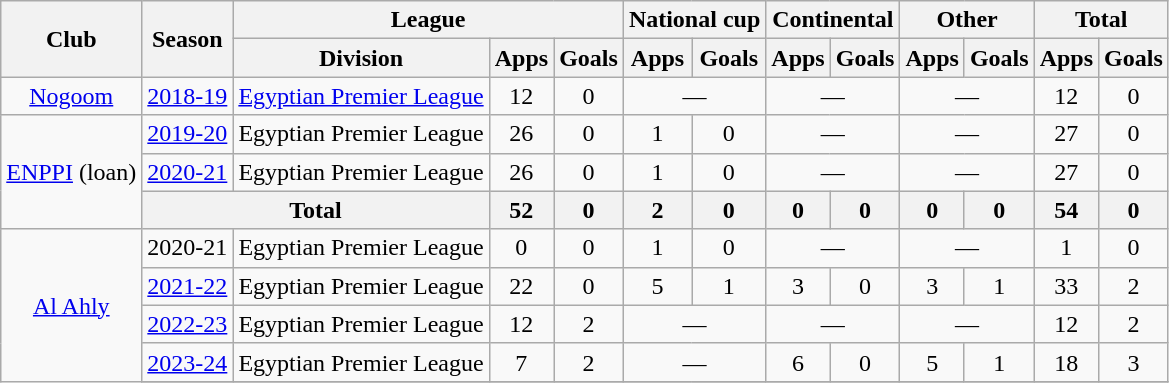<table class="wikitable" style="text-align:center">
<tr>
<th rowspan="2">Club</th>
<th rowspan="2">Season</th>
<th colspan="3">League</th>
<th colspan="2">National cup</th>
<th colspan="2">Continental</th>
<th colspan="2">Other</th>
<th colspan="2">Total</th>
</tr>
<tr>
<th>Division</th>
<th>Apps</th>
<th>Goals</th>
<th>Apps</th>
<th>Goals</th>
<th>Apps</th>
<th>Goals</th>
<th>Apps</th>
<th>Goals</th>
<th>Apps</th>
<th>Goals</th>
</tr>
<tr>
<td><a href='#'>Nogoom</a></td>
<td><a href='#'>2018-19</a></td>
<td><a href='#'>Egyptian Premier League</a></td>
<td>12</td>
<td>0</td>
<td colspan="2">—</td>
<td colspan="2">—</td>
<td colspan="2">—</td>
<td>12</td>
<td>0</td>
</tr>
<tr>
<td rowspan="3"><a href='#'>ENPPI</a> (loan)</td>
<td><a href='#'>2019-20</a></td>
<td>Egyptian Premier League</td>
<td>26</td>
<td>0</td>
<td>1</td>
<td>0</td>
<td colspan="2">—</td>
<td colspan="2">—</td>
<td>27</td>
<td>0</td>
</tr>
<tr>
<td><a href='#'>2020-21</a></td>
<td>Egyptian Premier League</td>
<td>26</td>
<td>0</td>
<td>1</td>
<td>0</td>
<td colspan="2">—</td>
<td colspan="2">—</td>
<td>27</td>
<td>0</td>
</tr>
<tr>
<th colspan="2">Total</th>
<th>52</th>
<th>0</th>
<th>2</th>
<th>0</th>
<th>0</th>
<th>0</th>
<th>0</th>
<th>0</th>
<th>54</th>
<th>0</th>
</tr>
<tr>
<td rowspan="5"><a href='#'>Al Ahly</a></td>
<td>2020-21</td>
<td>Egyptian Premier League</td>
<td>0</td>
<td>0</td>
<td>1</td>
<td>0</td>
<td colspan="2">—</td>
<td colspan="2">—</td>
<td>1</td>
<td>0</td>
</tr>
<tr>
<td><a href='#'>2021-22</a></td>
<td>Egyptian Premier League</td>
<td>22</td>
<td>0</td>
<td>5</td>
<td>1</td>
<td>3</td>
<td>0</td>
<td>3</td>
<td>1</td>
<td>33</td>
<td>2</td>
</tr>
<tr>
<td><a href='#'>2022-23</a></td>
<td>Egyptian Premier League</td>
<td>12</td>
<td>2</td>
<td colspan="2">—</td>
<td colspan="2">—</td>
<td colspan="2">—</td>
<td>12</td>
<td>2</td>
</tr>
<tr>
<td><a href='#'>2023-24</a></td>
<td>Egyptian Premier League</td>
<td>7</td>
<td>2</td>
<td colspan="2">—</td>
<td>6</td>
<td>0</td>
<td>5</td>
<td>1</td>
<td>18</td>
<td>3</td>
</tr>
<tr>
</tr>
</table>
